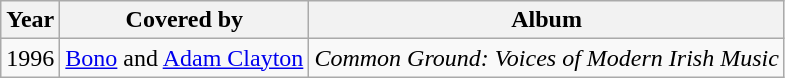<table class="wikitable">
<tr>
<th>Year</th>
<th>Covered by</th>
<th>Album</th>
</tr>
<tr>
<td>1996</td>
<td><a href='#'>Bono</a> and <a href='#'>Adam Clayton</a></td>
<td><em>Common Ground: Voices of Modern Irish Music</em></td>
</tr>
</table>
